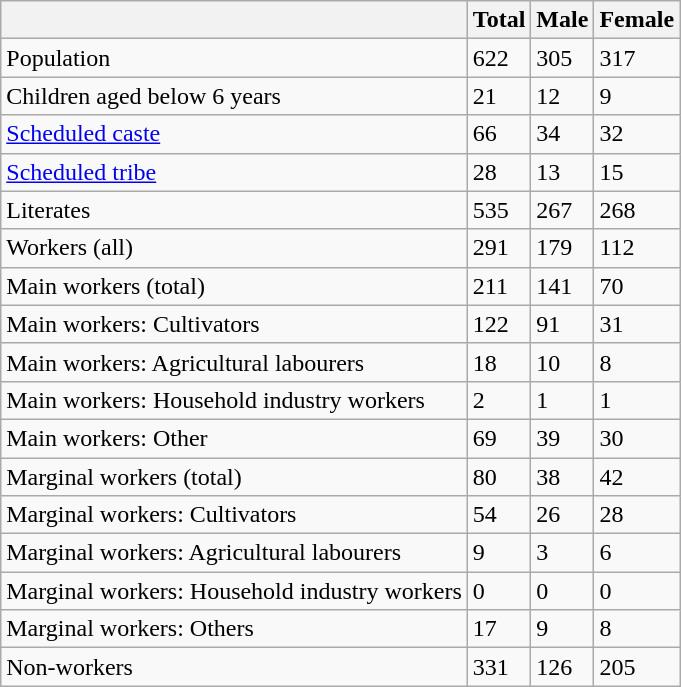<table class="wikitable sortable">
<tr>
<th></th>
<th>Total</th>
<th>Male</th>
<th>Female</th>
</tr>
<tr>
<td>Population</td>
<td>622</td>
<td>305</td>
<td>317</td>
</tr>
<tr>
<td>Children aged below 6 years</td>
<td>21</td>
<td>12</td>
<td>9</td>
</tr>
<tr>
<td><a href='#'>Scheduled caste</a></td>
<td>66</td>
<td>34</td>
<td>32</td>
</tr>
<tr>
<td><a href='#'>Scheduled tribe</a></td>
<td>28</td>
<td>13</td>
<td>15</td>
</tr>
<tr>
<td>Literates</td>
<td>535</td>
<td>267</td>
<td>268</td>
</tr>
<tr>
<td>Workers (all)</td>
<td>291</td>
<td>179</td>
<td>112</td>
</tr>
<tr>
<td>Main workers (total)</td>
<td>211</td>
<td>141</td>
<td>70</td>
</tr>
<tr>
<td>Main workers: Cultivators</td>
<td>122</td>
<td>91</td>
<td>31</td>
</tr>
<tr>
<td>Main workers: Agricultural labourers</td>
<td>18</td>
<td>10</td>
<td>8</td>
</tr>
<tr>
<td>Main workers: Household industry workers</td>
<td>2</td>
<td>1</td>
<td>1</td>
</tr>
<tr>
<td>Main workers: Other</td>
<td>69</td>
<td>39</td>
<td>30</td>
</tr>
<tr>
<td>Marginal workers (total)</td>
<td>80</td>
<td>38</td>
<td>42</td>
</tr>
<tr>
<td>Marginal workers: Cultivators</td>
<td>54</td>
<td>26</td>
<td>28</td>
</tr>
<tr>
<td>Marginal workers: Agricultural labourers</td>
<td>9</td>
<td>3</td>
<td>6</td>
</tr>
<tr>
<td>Marginal workers: Household industry workers</td>
<td>0</td>
<td>0</td>
<td>0</td>
</tr>
<tr>
<td>Marginal workers: Others</td>
<td>17</td>
<td>9</td>
<td>8</td>
</tr>
<tr>
<td>Non-workers</td>
<td>331</td>
<td>126</td>
<td>205</td>
</tr>
</table>
